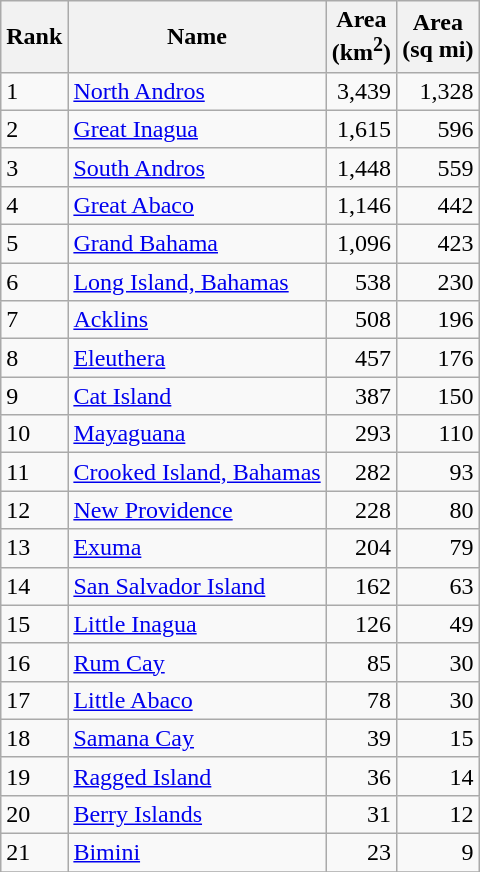<table class="wikitable sortable">
<tr>
<th>Rank</th>
<th>Name</th>
<th>Area<br>(km<sup>2</sup>)</th>
<th>Area<br>(sq mi)</th>
</tr>
<tr>
<td>1</td>
<td><a href='#'>North Andros</a></td>
<td align=right>3,439</td>
<td align=right>1,328</td>
</tr>
<tr>
<td>2</td>
<td><a href='#'>Great Inagua</a></td>
<td align=right>1,615</td>
<td align=right>596</td>
</tr>
<tr>
<td>3</td>
<td><a href='#'>South Andros</a></td>
<td align=right>1,448</td>
<td align=right>559</td>
</tr>
<tr>
<td>4</td>
<td><a href='#'>Great Abaco</a></td>
<td align=right>1,146</td>
<td align=right>442</td>
</tr>
<tr>
<td>5</td>
<td><a href='#'>Grand Bahama</a></td>
<td align=right>1,096</td>
<td align=right>423</td>
</tr>
<tr>
<td>6</td>
<td><a href='#'>Long Island, Bahamas</a></td>
<td align=right>538</td>
<td align=right>230</td>
</tr>
<tr>
<td>7</td>
<td><a href='#'>Acklins</a></td>
<td align=right>508</td>
<td align=right>196</td>
</tr>
<tr>
<td>8</td>
<td><a href='#'>Eleuthera</a></td>
<td align=right>457</td>
<td align=right>176</td>
</tr>
<tr>
<td>9</td>
<td><a href='#'>Cat Island</a></td>
<td align=right>387</td>
<td align=right>150</td>
</tr>
<tr>
<td>10</td>
<td><a href='#'>Mayaguana</a></td>
<td align=right>293</td>
<td align=right>110</td>
</tr>
<tr>
<td>11</td>
<td><a href='#'>Crooked Island, Bahamas</a></td>
<td align=right>282</td>
<td align=right>93</td>
</tr>
<tr>
<td>12</td>
<td><a href='#'>New Providence</a></td>
<td align=right>228</td>
<td align=right>80</td>
</tr>
<tr>
<td>13</td>
<td><a href='#'>Exuma</a></td>
<td align=right>204</td>
<td align=right>79</td>
</tr>
<tr>
<td>14</td>
<td><a href='#'>San Salvador Island</a></td>
<td align=right>162</td>
<td align=right>63</td>
</tr>
<tr>
<td>15</td>
<td><a href='#'>Little Inagua</a></td>
<td align=right>126</td>
<td align=right>49</td>
</tr>
<tr>
<td>16</td>
<td><a href='#'>Rum Cay</a></td>
<td align=right>85</td>
<td align=right>30</td>
</tr>
<tr>
<td>17</td>
<td><a href='#'>Little Abaco</a></td>
<td align=right>78</td>
<td align=right>30</td>
</tr>
<tr>
<td>18</td>
<td><a href='#'>Samana Cay</a></td>
<td align=right>39</td>
<td align=right>15</td>
</tr>
<tr>
<td>19</td>
<td><a href='#'>Ragged Island</a></td>
<td align=right>36</td>
<td align=right>14</td>
</tr>
<tr>
<td>20</td>
<td><a href='#'>Berry Islands</a></td>
<td align=right>31</td>
<td align=right>12</td>
</tr>
<tr>
<td>21</td>
<td><a href='#'>Bimini</a></td>
<td align=right>23</td>
<td align=right>9</td>
</tr>
<tr>
</tr>
</table>
